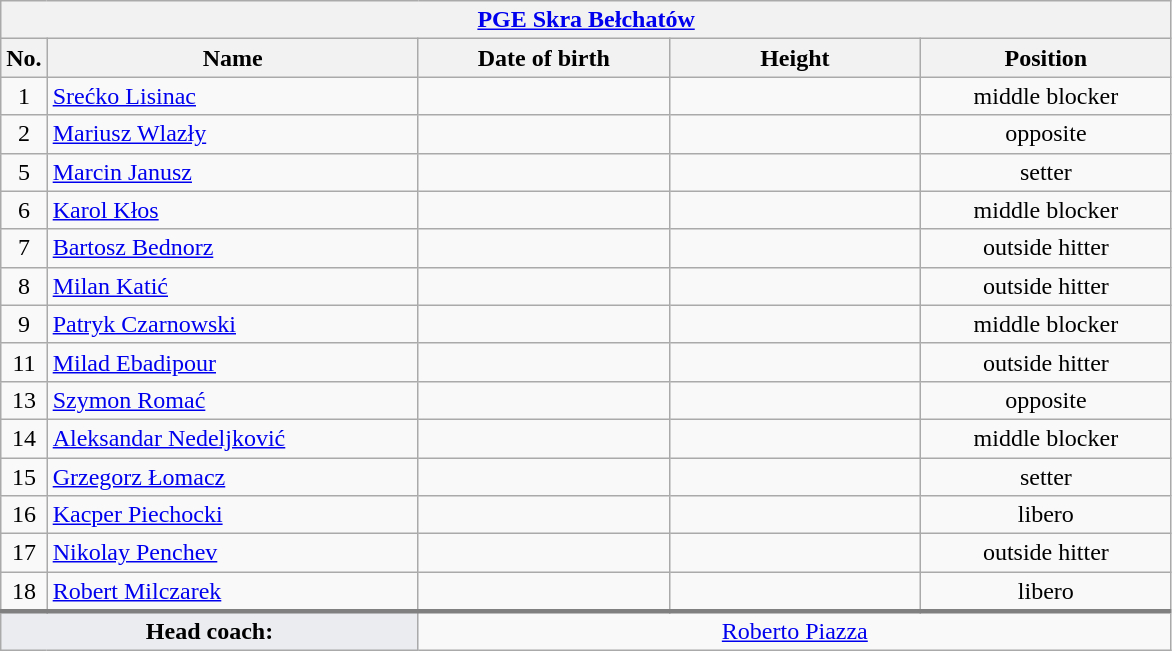<table class="wikitable collapsible collapsed" style="font-size:100%; text-align:center">
<tr>
<th colspan=5 style="width:30em"><a href='#'>PGE Skra Bełchatów</a></th>
</tr>
<tr>
<th>No.</th>
<th style="width:15em">Name</th>
<th style="width:10em">Date of birth</th>
<th style="width:10em">Height</th>
<th style="width:10em">Position</th>
</tr>
<tr>
<td>1</td>
<td align=left> <a href='#'>Srećko Lisinac</a></td>
<td align=right></td>
<td></td>
<td>middle blocker</td>
</tr>
<tr>
<td>2</td>
<td align=left> <a href='#'>Mariusz Wlazły</a></td>
<td align=right></td>
<td></td>
<td>opposite</td>
</tr>
<tr>
<td>5</td>
<td align=left> <a href='#'>Marcin Janusz</a></td>
<td align=right></td>
<td></td>
<td>setter</td>
</tr>
<tr>
<td>6</td>
<td align=left> <a href='#'>Karol Kłos</a></td>
<td align=right></td>
<td></td>
<td>middle blocker</td>
</tr>
<tr>
<td>7</td>
<td align=left> <a href='#'>Bartosz Bednorz</a></td>
<td align=right></td>
<td></td>
<td>outside hitter</td>
</tr>
<tr>
<td>8</td>
<td align=left> <a href='#'>Milan Katić</a></td>
<td align=right></td>
<td></td>
<td>outside hitter</td>
</tr>
<tr>
<td>9</td>
<td align=left> <a href='#'>Patryk Czarnowski</a></td>
<td align=right></td>
<td></td>
<td>middle blocker</td>
</tr>
<tr>
<td>11</td>
<td align=left> <a href='#'>Milad Ebadipour</a></td>
<td align=right></td>
<td></td>
<td>outside hitter</td>
</tr>
<tr>
<td>13</td>
<td align=left> <a href='#'>Szymon Romać</a></td>
<td align=right></td>
<td></td>
<td>opposite</td>
</tr>
<tr>
<td>14</td>
<td align=left> <a href='#'>Aleksandar Nedeljković</a></td>
<td align=right></td>
<td></td>
<td>middle blocker</td>
</tr>
<tr>
<td>15</td>
<td align=left> <a href='#'>Grzegorz Łomacz</a></td>
<td align=right></td>
<td></td>
<td>setter</td>
</tr>
<tr>
<td>16</td>
<td align=left> <a href='#'>Kacper Piechocki</a></td>
<td align=right></td>
<td></td>
<td>libero</td>
</tr>
<tr>
<td>17</td>
<td align=left> <a href='#'>Nikolay Penchev</a></td>
<td align=right></td>
<td></td>
<td>outside hitter</td>
</tr>
<tr>
<td>18</td>
<td align=left> <a href='#'>Robert Milczarek</a></td>
<td align=right></td>
<td></td>
<td>libero</td>
</tr>
<tr style="border-top: 3px solid grey">
<td colspan=2 style="background:#EAECF0"><strong>Head coach:</strong></td>
<td colspan=3> <a href='#'>Roberto Piazza</a></td>
</tr>
</table>
